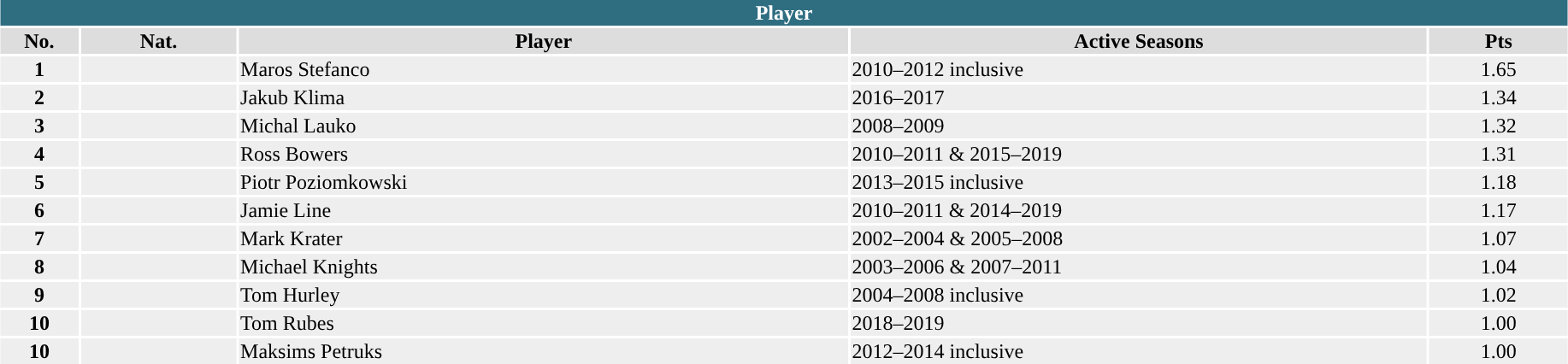<table class="toccolours"  style="width:97%; clear:both; margin:1.5em auto; text-align:center;">
<tr>
<th colspan="11" style="background:#2f6d81; color:white;”">Player</th>
</tr>
<tr style="background:#ddd;">
<th width=5%>No.</th>
<th width=10%>Nat.</th>
<th !width=30%>Player</th>
<th width=37%>Active Seasons</th>
<th widith=18%>Pts</th>
</tr>
<tr style="background:#eee;">
<td><strong>1</strong></td>
<td></td>
<td align="left">Maros Stefanco</td>
<td align=left>2010–2012 inclusive</td>
<td>1.65</td>
</tr>
<tr style="background:#eee;">
<td><strong>2</strong></td>
<td></td>
<td align="left">Jakub Klima</td>
<td align=left>2016–2017</td>
<td>1.34</td>
</tr>
<tr style="background:#eee;">
<td><strong>3</strong></td>
<td></td>
<td align=left>Michal Lauko</td>
<td align=left>2008–2009</td>
<td>1.32</td>
</tr>
<tr style="background:#eee;">
<td><strong>4</strong></td>
<td></td>
<td align=left>Ross Bowers</td>
<td align=left>2010–2011 & 2015–2019</td>
<td>1.31</td>
</tr>
<tr style="background:#eee;">
<td><strong>5</strong></td>
<td></td>
<td align=left>Piotr Poziomkowski</td>
<td align=left>2013–2015 inclusive</td>
<td>1.18</td>
</tr>
<tr style="background:#eee;">
<td><strong>6</strong></td>
<td></td>
<td align=left>Jamie Line</td>
<td align=left>2010–2011 & 2014–2019</td>
<td>1.17</td>
</tr>
<tr style="background:#eee;">
<td><strong>7</strong></td>
<td></td>
<td align=left>Mark Krater</td>
<td align=left>2002–2004 & 2005–2008</td>
<td>1.07</td>
</tr>
<tr style="background:#eee;">
<td><strong>8</strong></td>
<td></td>
<td align=left>Michael Knights</td>
<td align=left>2003–2006 & 2007–2011</td>
<td>1.04</td>
</tr>
<tr style="background:#eee;">
<td><strong>9</strong></td>
<td></td>
<td align=left>Tom Hurley</td>
<td align=left>2004–2008 inclusive</td>
<td>1.02</td>
</tr>
<tr style="background:#eee;">
<td><strong>10</strong></td>
<td></td>
<td align=left>Tom Rubes</td>
<td align=left>2018–2019</td>
<td>1.00</td>
</tr>
<tr style="background:#eee;">
<td><strong>10</strong></td>
<td></td>
<td align=left>Maksims Petruks</td>
<td align=left>2012–2014 inclusive</td>
<td>1.00</td>
</tr>
</table>
